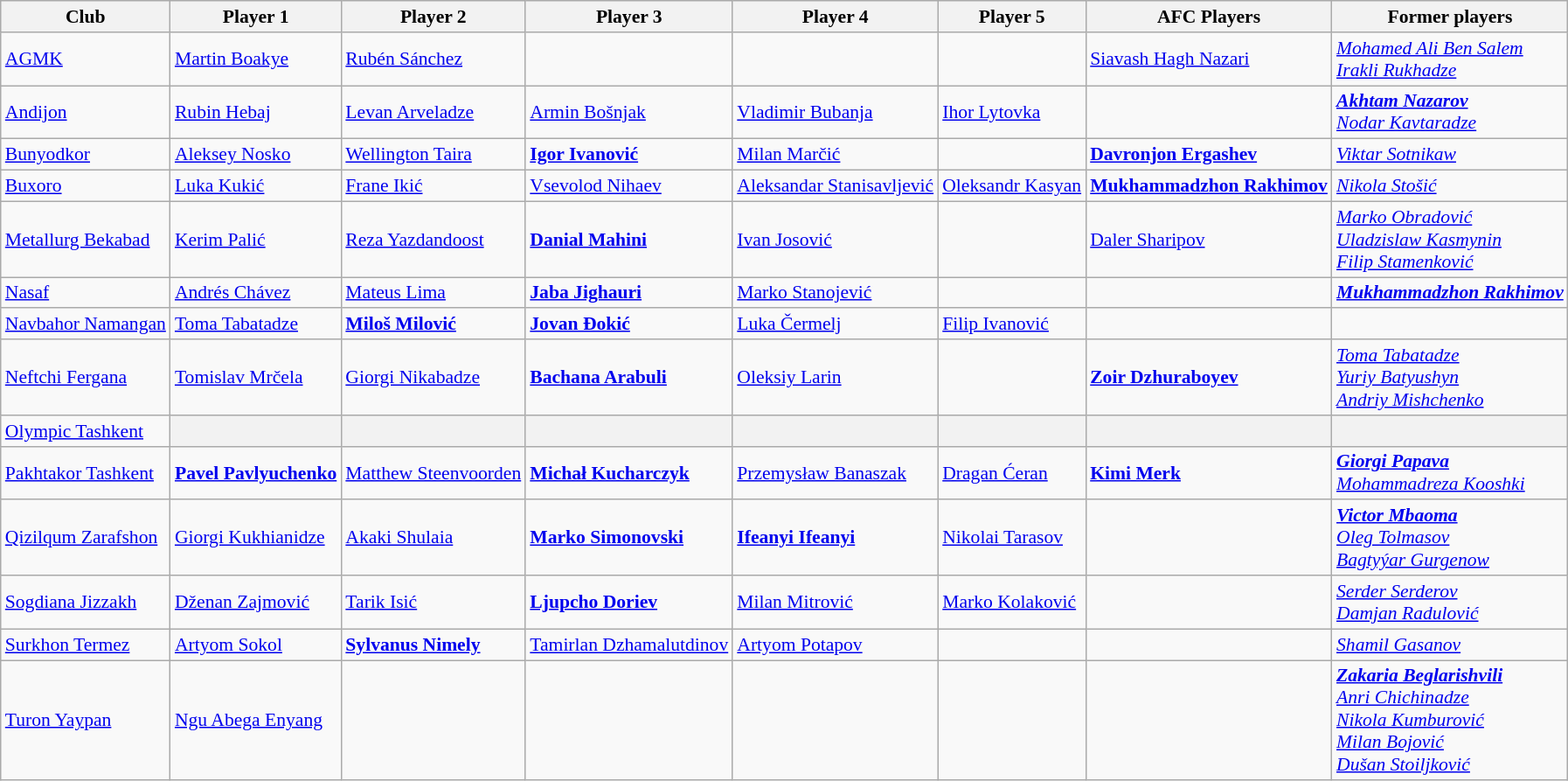<table class="wikitable" style="font-size:90%;">
<tr>
<th>Club</th>
<th>Player 1</th>
<th>Player 2</th>
<th>Player 3</th>
<th>Player 4</th>
<th>Player 5</th>
<th>AFC Players</th>
<th>Former players</th>
</tr>
<tr>
<td><a href='#'>AGMK</a></td>
<td> <a href='#'>Martin Boakye</a></td>
<td> <a href='#'>Rubén Sánchez</a></td>
<td></td>
<td></td>
<td></td>
<td> <a href='#'>Siavash Hagh Nazari</a></td>
<td><em> <a href='#'>Mohamed Ali Ben Salem</a></em><br> <em><a href='#'>Irakli Rukhadze</a></em></td>
</tr>
<tr>
<td><a href='#'>Andijon</a></td>
<td> <a href='#'>Rubin Hebaj</a></td>
<td> <a href='#'>Levan Arveladze</a></td>
<td> <a href='#'>Armin Bošnjak</a></td>
<td> <a href='#'>Vladimir Bubanja</a></td>
<td> <a href='#'>Ihor Lytovka</a></td>
<td></td>
<td> <strong><em><a href='#'>Akhtam Nazarov</a></em></strong> <br>  <em><a href='#'>Nodar Kavtaradze</a></em></td>
</tr>
<tr>
<td><a href='#'>Bunyodkor</a></td>
<td> <a href='#'>Aleksey Nosko</a></td>
<td> <a href='#'>Wellington Taira</a></td>
<td> <strong><a href='#'>Igor Ivanović</a></strong></td>
<td> <a href='#'>Milan Marčić</a></td>
<td></td>
<td> <strong><a href='#'>Davronjon Ergashev</a></strong></td>
<td> <em><a href='#'>Viktar Sotnikaw</a></em></td>
</tr>
<tr>
<td><a href='#'>Buxoro</a></td>
<td> <a href='#'>Luka Kukić</a></td>
<td> <a href='#'>Frane Ikić</a></td>
<td> <a href='#'>Vsevolod Nihaev</a></td>
<td> <a href='#'>Aleksandar Stanisavljević</a></td>
<td> <a href='#'>Oleksandr Kasyan</a></td>
<td> <strong><a href='#'>Mukhammadzhon Rakhimov</a></strong></td>
<td> <em><a href='#'>Nikola Stošić</a></em></td>
</tr>
<tr>
<td><a href='#'>Metallurg Bekabad</a></td>
<td> <a href='#'>Kerim Palić</a></td>
<td> <a href='#'>Reza Yazdandoost</a></td>
<td> <strong><a href='#'>Danial Mahini</a></strong></td>
<td> <a href='#'>Ivan Josović</a></td>
<td></td>
<td> <a href='#'>Daler Sharipov</a></td>
<td> <em><a href='#'>Marko Obradović</a></em><br> <em><a href='#'>Uladzislaw Kasmynin</a></em><br> <em><a href='#'>Filip Stamenković</a></em></td>
</tr>
<tr>
<td><a href='#'>Nasaf</a></td>
<td> <a href='#'>Andrés Chávez</a></td>
<td> <a href='#'>Mateus Lima</a></td>
<td> <strong><a href='#'>Jaba Jighauri</a></strong></td>
<td> <a href='#'>Marko Stanojević</a></td>
<td></td>
<td></td>
<td> <strong><em><a href='#'>Mukhammadzhon Rakhimov</a></em></strong></td>
</tr>
<tr>
<td><a href='#'>Navbahor Namangan</a></td>
<td> <a href='#'>Toma Tabatadze</a></td>
<td> <strong><a href='#'>Miloš Milović</a></strong></td>
<td> <strong><a href='#'>Jovan Đokić</a></strong></td>
<td> <a href='#'>Luka Čermelj</a></td>
<td> <a href='#'>Filip Ivanović</a></td>
<td></td>
<td></td>
</tr>
<tr>
<td><a href='#'>Neftchi Fergana</a></td>
<td> <a href='#'>Tomislav Mrčela</a></td>
<td> <a href='#'>Giorgi Nikabadze</a></td>
<td> <strong><a href='#'>Bachana Arabuli</a></strong></td>
<td> <a href='#'>Oleksiy Larin</a></td>
<td></td>
<td> <strong><a href='#'>Zoir Dzhuraboyev</a></strong></td>
<td> <em><a href='#'>Toma Tabatadze</a></em><br> <em><a href='#'>Yuriy Batyushyn</a></em> <br>  <em><a href='#'>Andriy Mishchenko</a></em></td>
</tr>
<tr>
<td><a href='#'>Olympic Tashkent</a></td>
<th></th>
<th></th>
<th></th>
<th></th>
<th></th>
<th></th>
<th></th>
</tr>
<tr>
<td><a href='#'>Pakhtakor Tashkent</a></td>
<td> <strong><a href='#'>Pavel Pavlyuchenko</a></strong></td>
<td> <a href='#'>Matthew Steenvoorden</a></td>
<td> <strong><a href='#'>Michał Kucharczyk</a></strong></td>
<td> <a href='#'>Przemysław Banaszak</a></td>
<td> <a href='#'>Dragan Ćeran</a></td>
<td> <strong><a href='#'>Kimi Merk</a></strong></td>
<td> <strong><em><a href='#'>Giorgi Papava</a></em></strong><br> <em><a href='#'>Mohammadreza Kooshki</a></em></td>
</tr>
<tr>
<td><a href='#'>Qizilqum Zarafshon</a></td>
<td> <a href='#'>Giorgi Kukhianidze</a></td>
<td>  <a href='#'>Akaki Shulaia</a></td>
<td> <strong><a href='#'>Marko Simonovski</a></strong></td>
<td> <strong><a href='#'>Ifeanyi Ifeanyi</a></strong></td>
<td> <a href='#'>Nikolai Tarasov</a></td>
<td></td>
<td> <strong><em><a href='#'>Victor Mbaoma</a></em></strong><br> <em><a href='#'>Oleg Tolmasov</a></em><br> 
 <em><a href='#'>Bagtyýar Gurgenow</a></em></td>
</tr>
<tr>
<td><a href='#'>Sogdiana Jizzakh</a></td>
<td> <a href='#'>Dženan Zajmović</a></td>
<td> <a href='#'>Tarik Isić</a></td>
<td> <strong><a href='#'>Ljupcho Doriev</a></strong></td>
<td> <a href='#'>Milan Mitrović</a></td>
<td> <a href='#'>Marko Kolaković</a></td>
<td></td>
<td> <em><a href='#'>Serder Serderov</a></em> <br>  <em><a href='#'>Damjan Radulović</a></em></td>
</tr>
<tr>
<td><a href='#'>Surkhon Termez</a></td>
<td> <a href='#'>Artyom Sokol</a></td>
<td> <strong><a href='#'>Sylvanus Nimely</a></strong></td>
<td> <a href='#'>Tamirlan Dzhamalutdinov</a></td>
<td> <a href='#'>Artyom Potapov</a></td>
<td></td>
<td></td>
<td> <em><a href='#'>Shamil Gasanov</a></em></td>
</tr>
<tr>
<td><a href='#'>Turon Yaypan</a></td>
<td> <a href='#'>Ngu Abega Enyang</a></td>
<td></td>
<td></td>
<td></td>
<td></td>
<td></td>
<td> <strong><em><a href='#'>Zakaria Beglarishvili</a></em></strong><br> <em><a href='#'>Anri Chichinadze</a></em><br> <em><a href='#'>Nikola Kumburović</a></em> <br> <em><a href='#'>Milan Bojović</a></em><br> <em><a href='#'>Dušan Stoiljković</a></em></td>
</tr>
</table>
